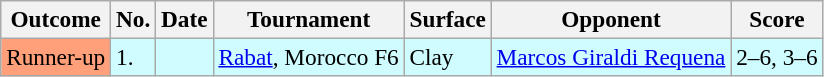<table class="sortable wikitable" style=font-size:97%>
<tr>
<th>Outcome</th>
<th>No.</th>
<th>Date</th>
<th>Tournament</th>
<th>Surface</th>
<th>Opponent</th>
<th>Score</th>
</tr>
<tr bgcolor=#cffcff>
<td bgcolor=FFA07A>Runner-up</td>
<td>1.</td>
<td></td>
<td> <a href='#'>Rabat</a>, Morocco F6</td>
<td>Clay</td>
<td> <a href='#'>Marcos Giraldi Requena</a></td>
<td>2–6, 3–6</td>
</tr>
</table>
